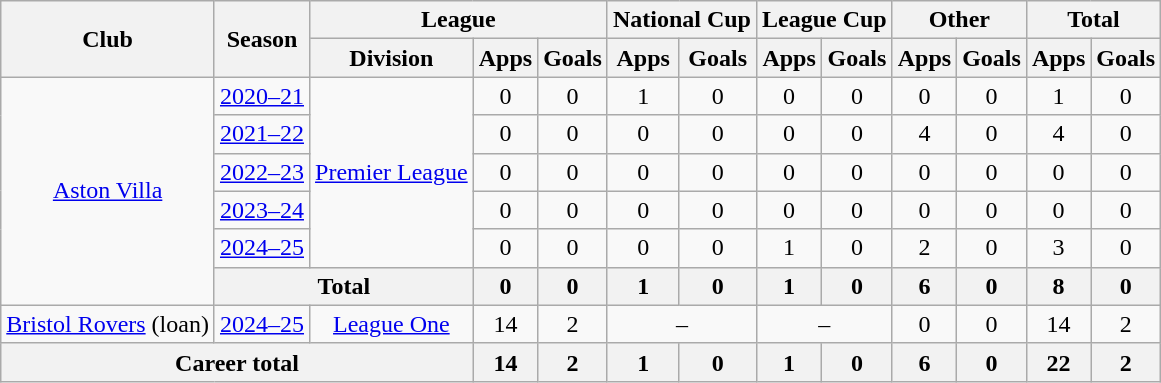<table class="wikitable" style="text-align: center">
<tr>
<th rowspan="2">Club</th>
<th rowspan="2">Season</th>
<th colspan="3">League</th>
<th colspan="2">National Cup</th>
<th colspan="2">League Cup</th>
<th colspan="2">Other</th>
<th colspan="2">Total</th>
</tr>
<tr>
<th>Division</th>
<th>Apps</th>
<th>Goals</th>
<th>Apps</th>
<th>Goals</th>
<th>Apps</th>
<th>Goals</th>
<th>Apps</th>
<th>Goals</th>
<th>Apps</th>
<th>Goals</th>
</tr>
<tr>
<td rowspan="6"><a href='#'>Aston Villa</a></td>
<td><a href='#'>2020–21</a></td>
<td rowspan="5"><a href='#'>Premier League</a></td>
<td>0</td>
<td>0</td>
<td>1</td>
<td>0</td>
<td>0</td>
<td>0</td>
<td>0</td>
<td>0</td>
<td>1</td>
<td>0</td>
</tr>
<tr>
<td><a href='#'>2021–22</a></td>
<td>0</td>
<td>0</td>
<td>0</td>
<td>0</td>
<td>0</td>
<td>0</td>
<td>4</td>
<td>0</td>
<td>4</td>
<td>0</td>
</tr>
<tr>
<td><a href='#'>2022–23</a></td>
<td>0</td>
<td>0</td>
<td>0</td>
<td>0</td>
<td>0</td>
<td>0</td>
<td>0</td>
<td>0</td>
<td>0</td>
<td>0</td>
</tr>
<tr>
<td><a href='#'>2023–24</a></td>
<td>0</td>
<td>0</td>
<td>0</td>
<td>0</td>
<td>0</td>
<td>0</td>
<td>0</td>
<td>0</td>
<td>0</td>
<td>0</td>
</tr>
<tr>
<td><a href='#'>2024–25</a></td>
<td>0</td>
<td>0</td>
<td>0</td>
<td>0</td>
<td>1</td>
<td>0</td>
<td>2</td>
<td>0</td>
<td>3</td>
<td>0</td>
</tr>
<tr>
<th colspan="2">Total</th>
<th>0</th>
<th>0</th>
<th>1</th>
<th>0</th>
<th>1</th>
<th>0</th>
<th>6</th>
<th>0</th>
<th>8</th>
<th>0</th>
</tr>
<tr>
<td><a href='#'>Bristol Rovers</a> (loan)</td>
<td><a href='#'>2024–25</a></td>
<td><a href='#'>League One</a></td>
<td>14</td>
<td>2</td>
<td colspan="2">–</td>
<td colspan="2">–</td>
<td>0</td>
<td>0</td>
<td>14</td>
<td>2</td>
</tr>
<tr>
<th colspan="3"><strong>Career total</strong></th>
<th>14</th>
<th>2</th>
<th>1</th>
<th>0</th>
<th>1</th>
<th>0</th>
<th>6</th>
<th>0</th>
<th>22</th>
<th>2</th>
</tr>
</table>
